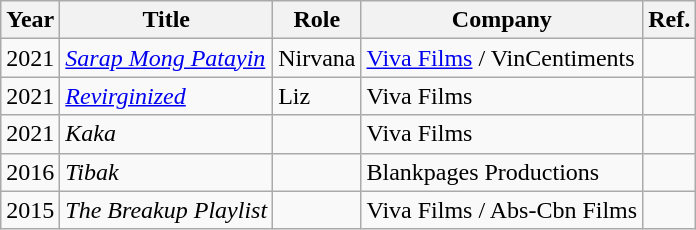<table class="wikitable">
<tr>
<th>Year</th>
<th>Title</th>
<th>Role</th>
<th>Company</th>
<th>Ref.</th>
</tr>
<tr>
<td>2021</td>
<td><em><a href='#'>Sarap Mong Patayin</a></em></td>
<td>Nirvana</td>
<td><a href='#'>Viva Films</a> / VinCentiments</td>
<td></td>
</tr>
<tr>
<td>2021</td>
<td><em><a href='#'>Revirginized</a></em></td>
<td>Liz</td>
<td>Viva Films</td>
<td></td>
</tr>
<tr>
<td>2021</td>
<td><em>Kaka</em></td>
<td></td>
<td>Viva Films</td>
<td></td>
</tr>
<tr>
<td>2016</td>
<td><em>Tibak</em></td>
<td></td>
<td>Blankpages Productions</td>
<td></td>
</tr>
<tr>
<td>2015</td>
<td><em>The Breakup Playlist</em></td>
<td></td>
<td>Viva Films / Abs-Cbn Films</td>
<td></td>
</tr>
</table>
